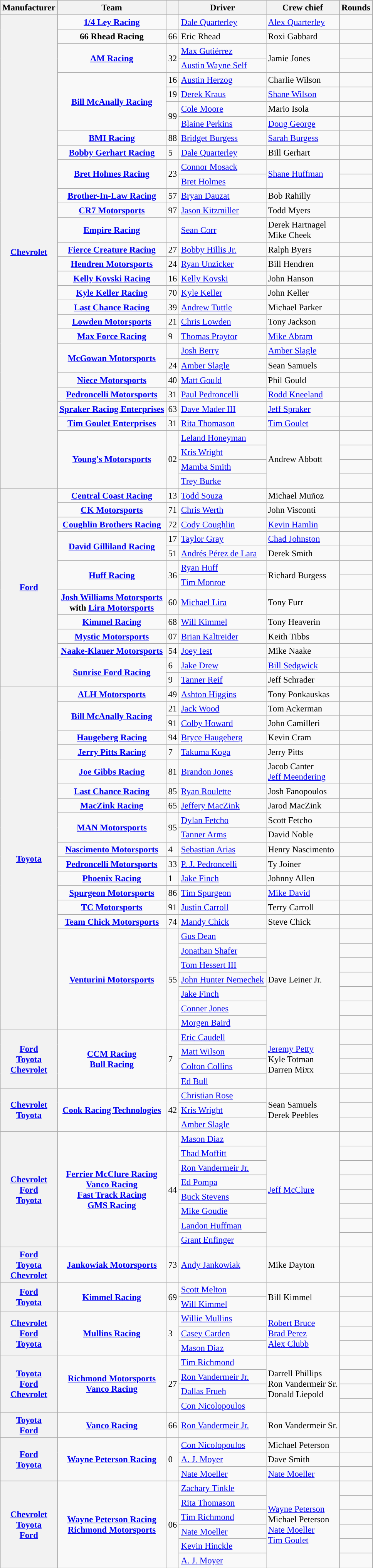<table class="wikitable" style="font-size: 95%;">
<tr>
<th>Manufacturer</th>
<th>Team</th>
<th></th>
<th>Driver</th>
<th>Crew chief</th>
<th>Rounds</th>
</tr>
<tr>
<th rowspan="32"><a href='#'>Chevrolet</a></th>
<td style="text-align:center;"><strong><a href='#'>1/4 Ley Racing</a></strong></td>
<td></td>
<td><a href='#'>Dale Quarterley</a></td>
<td><a href='#'>Alex Quarterley</a></td>
<td></td>
</tr>
<tr>
<td style="text-align:center;"><strong>66 Rhead Racing</strong></td>
<td>66</td>
<td>Eric Rhead</td>
<td>Roxi Gabbard</td>
<td></td>
</tr>
<tr>
<td style="text-align:center;"rowspan=2><strong><a href='#'>AM Racing</a></strong></td>
<td rowspan=2>32</td>
<td><a href='#'>Max Gutiérrez</a></td>
<td rowspan=2>Jamie Jones</td>
<td></td>
</tr>
<tr>
<td><a href='#'>Austin Wayne Self</a></td>
<td></td>
</tr>
<tr>
<td rowspan=4 style="text-align:center;"><strong><a href='#'>Bill McAnally Racing</a></strong></td>
<td>16</td>
<td><a href='#'>Austin Herzog</a></td>
<td>Charlie Wilson</td>
<td></td>
</tr>
<tr>
<td>19</td>
<td><a href='#'>Derek Kraus</a></td>
<td><a href='#'>Shane Wilson</a></td>
<td></td>
</tr>
<tr>
<td rowspan=2>99</td>
<td><a href='#'>Cole Moore</a></td>
<td>Mario Isola</td>
<td></td>
</tr>
<tr>
<td><a href='#'>Blaine Perkins</a></td>
<td><a href='#'>Doug George</a></td>
<td></td>
</tr>
<tr>
<td style="text-align:center;"><strong><a href='#'>BMI Racing</a></strong></td>
<td>88</td>
<td><a href='#'>Bridget Burgess</a></td>
<td><a href='#'>Sarah Burgess</a></td>
<td></td>
</tr>
<tr>
<td style="text-align:center;"><strong><a href='#'>Bobby Gerhart Racing</a></strong></td>
<td>5</td>
<td><a href='#'>Dale Quarterley</a></td>
<td>Bill Gerhart</td>
<td></td>
</tr>
<tr>
<td rowspan=2 style="text-align:center;"><strong><a href='#'>Bret Holmes Racing</a></strong></td>
<td rowspan=2>23</td>
<td><a href='#'>Connor Mosack</a></td>
<td rowspan=2><a href='#'>Shane Huffman</a></td>
<td></td>
</tr>
<tr>
<td><a href='#'>Bret Holmes</a></td>
<td></td>
</tr>
<tr>
<td style="text-align:center;"><strong><a href='#'>Brother-In-Law Racing</a></strong></td>
<td>57</td>
<td><a href='#'>Bryan Dauzat</a></td>
<td>Bob Rahilly</td>
<td></td>
</tr>
<tr>
<td style="text-align:center;"><strong><a href='#'>CR7 Motorsports</a></strong></td>
<td>97</td>
<td><a href='#'>Jason Kitzmiller</a></td>
<td>Todd Myers</td>
<td></td>
</tr>
<tr>
<td style="text-align:center;"><strong><a href='#'>Empire Racing</a></strong></td>
<td></td>
<td><a href='#'>Sean Corr</a></td>
<td>Derek Hartnagel <small></small> <br> Mike Cheek <small></small></td>
<td></td>
</tr>
<tr>
<td style="text-align:center;"><strong><a href='#'>Fierce Creature Racing</a></strong></td>
<td>27</td>
<td><a href='#'>Bobby Hillis Jr.</a></td>
<td>Ralph Byers</td>
<td></td>
</tr>
<tr>
<td style="text-align:center;"><strong><a href='#'>Hendren Motorsports</a></strong></td>
<td>24</td>
<td><a href='#'>Ryan Unzicker</a></td>
<td>Bill Hendren</td>
<td></td>
</tr>
<tr>
<td style="text-align:center;"><strong><a href='#'>Kelly Kovski Racing</a></strong></td>
<td>16</td>
<td><a href='#'>Kelly Kovski</a></td>
<td>John Hanson</td>
<td></td>
</tr>
<tr>
<td style="text-align:center;"><strong><a href='#'>Kyle Keller Racing</a></strong></td>
<td>70</td>
<td><a href='#'>Kyle Keller</a></td>
<td>John Keller</td>
<td></td>
</tr>
<tr>
<td style="text-align:center;"><strong><a href='#'>Last Chance Racing</a></strong></td>
<td>39</td>
<td><a href='#'>Andrew Tuttle</a></td>
<td>Michael Parker</td>
<td></td>
</tr>
<tr>
<td style="text-align:center;"><strong><a href='#'>Lowden Motorsports</a></strong></td>
<td>21</td>
<td><a href='#'>Chris Lowden</a></td>
<td>Tony Jackson</td>
<td></td>
</tr>
<tr>
<td style="text-align:center;"><strong><a href='#'>Max Force Racing</a></strong></td>
<td>9</td>
<td><a href='#'>Thomas Praytor</a></td>
<td><a href='#'>Mike Abram</a></td>
<td></td>
</tr>
<tr>
<td rowspan=2 style="text-align:center;"><strong><a href='#'>McGowan Motorsports</a></strong></td>
<td></td>
<td><a href='#'>Josh Berry</a></td>
<td><a href='#'>Amber Slagle</a></td>
<td></td>
</tr>
<tr>
<td>24</td>
<td><a href='#'>Amber Slagle</a></td>
<td>Sean Samuels</td>
<td></td>
</tr>
<tr>
<td style="text-align:center;"><strong><a href='#'>Niece Motorsports</a></strong></td>
<td>40</td>
<td><a href='#'>Matt Gould</a></td>
<td>Phil Gould</td>
<td></td>
</tr>
<tr>
<td style="text-align:center;"><strong><a href='#'>Pedroncelli Motorsports</a></strong></td>
<td>31</td>
<td><a href='#'>Paul Pedroncelli</a></td>
<td><a href='#'>Rodd Kneeland</a></td>
<td></td>
</tr>
<tr>
<td style="text-align:center;"><strong><a href='#'>Spraker Racing Enterprises</a></strong></td>
<td>63</td>
<td><a href='#'>Dave Mader III</a></td>
<td><a href='#'>Jeff Spraker</a></td>
<td></td>
</tr>
<tr>
<td style="text-align:center;"><strong><a href='#'>Tim Goulet Enterprises</a></strong></td>
<td>31</td>
<td><a href='#'>Rita Thomason</a></td>
<td><a href='#'>Tim Goulet</a></td>
<td></td>
</tr>
<tr>
<td rowspan=4 style="text-align:center;"><strong><a href='#'>Young's Motorsports</a></strong></td>
<td rowspan=4>02</td>
<td><a href='#'>Leland Honeyman</a></td>
<td rowspan=4>Andrew Abbott</td>
<td></td>
</tr>
<tr>
<td><a href='#'>Kris Wright</a></td>
<td></td>
</tr>
<tr>
<td><a href='#'>Mamba Smith</a></td>
<td></td>
</tr>
<tr>
<td><a href='#'>Trey Burke</a></td>
<td></td>
</tr>
<tr>
<th rowspan=13><a href='#'>Ford</a></th>
<td style="text-align:center;"><strong><a href='#'>Central Coast Racing</a></strong></td>
<td>13</td>
<td><a href='#'>Todd Souza</a></td>
<td>Michael Muñoz</td>
<td></td>
</tr>
<tr>
<td style="text-align:center;"><strong><a href='#'>CK Motorsports</a></strong></td>
<td>71</td>
<td><a href='#'>Chris Werth</a></td>
<td>John Visconti</td>
<td></td>
</tr>
<tr>
<td style="text-align:center;"><strong><a href='#'>Coughlin Brothers Racing</a></strong></td>
<td>72</td>
<td><a href='#'>Cody Coughlin</a></td>
<td><a href='#'>Kevin Hamlin</a></td>
<td></td>
</tr>
<tr>
<td rowspan=2 style="text-align:center;"><strong><a href='#'>David Gilliland Racing</a></strong></td>
<td>17</td>
<td><a href='#'>Taylor Gray</a></td>
<td><a href='#'>Chad Johnston</a></td>
<td></td>
</tr>
<tr>
<td>51</td>
<td><a href='#'>Andrés Pérez de Lara</a></td>
<td>Derek Smith</td>
<td></td>
</tr>
<tr>
<td rowspan=2 style="text-align:center;"><strong><a href='#'>Huff Racing</a></strong></td>
<td rowspan=2>36</td>
<td><a href='#'>Ryan Huff</a></td>
<td rowspan=2>Richard Burgess</td>
<td></td>
</tr>
<tr>
<td><a href='#'>Tim Monroe</a></td>
<td></td>
</tr>
<tr>
<td style="text-align:center;"><strong><a href='#'>Josh Williams Motorsports</a></strong> <br> <strong>with <a href='#'>Lira Motorsports</a></strong></td>
<td>60</td>
<td><a href='#'>Michael Lira</a></td>
<td>Tony Furr</td>
<td></td>
</tr>
<tr>
<td style="text-align:center;"><strong><a href='#'>Kimmel Racing</a></strong></td>
<td>68</td>
<td><a href='#'>Will Kimmel</a></td>
<td>Tony Heaverin</td>
<td></td>
</tr>
<tr>
<td style="text-align:center;"><strong><a href='#'>Mystic Motorsports</a></strong></td>
<td>07</td>
<td><a href='#'>Brian Kaltreider</a></td>
<td>Keith Tibbs</td>
<td></td>
</tr>
<tr>
<td style="text-align:center;"><strong><a href='#'>Naake-Klauer Motorsports</a></strong></td>
<td>54</td>
<td><a href='#'>Joey Iest</a></td>
<td>Mike Naake</td>
<td></td>
</tr>
<tr>
<td rowspan=2 style="text-align:center;"><strong><a href='#'>Sunrise Ford Racing</a></strong></td>
<td>6</td>
<td><a href='#'>Jake Drew</a></td>
<td><a href='#'>Bill Sedgwick</a></td>
<td></td>
</tr>
<tr>
<td>9</td>
<td><a href='#'>Tanner Reif</a></td>
<td>Jeff Schrader</td>
<td></td>
</tr>
<tr>
<th rowspan=23><a href='#'>Toyota</a></th>
<td style="text-align:center;"><strong><a href='#'>ALH Motorsports</a></strong></td>
<td>49</td>
<td><a href='#'>Ashton Higgins</a></td>
<td>Tony Ponkauskas</td>
<td></td>
</tr>
<tr>
<td rowspan=2 style="text-align:center;"><strong><a href='#'>Bill McAnally Racing</a></strong></td>
<td>21</td>
<td><a href='#'>Jack Wood</a></td>
<td>Tom Ackerman</td>
<td></td>
</tr>
<tr>
<td>91</td>
<td><a href='#'>Colby Howard</a></td>
<td>John Camilleri</td>
<td></td>
</tr>
<tr>
<td style="text-align:center;"><strong><a href='#'>Haugeberg Racing</a></strong></td>
<td>94</td>
<td><a href='#'>Bryce Haugeberg</a></td>
<td>Kevin Cram</td>
<td></td>
</tr>
<tr>
<td style="text-align:center;"><strong><a href='#'>Jerry Pitts Racing</a></strong></td>
<td>7</td>
<td><a href='#'>Takuma Koga</a></td>
<td>Jerry Pitts</td>
<td></td>
</tr>
<tr>
<td style="text-align:center;"><strong><a href='#'>Joe Gibbs Racing</a></strong></td>
<td>81</td>
<td><a href='#'>Brandon Jones</a></td>
<td>Jacob Canter <small></small> <br> <a href='#'>Jeff Meendering</a> <small></small></td>
<td></td>
</tr>
<tr>
<td style="text-align:center;"><strong><a href='#'>Last Chance Racing</a></strong></td>
<td>85</td>
<td><a href='#'>Ryan Roulette</a></td>
<td>Josh Fanopoulos</td>
<td></td>
</tr>
<tr>
<td style="text-align:center;"><strong><a href='#'>MacZink Racing</a></strong></td>
<td>65</td>
<td><a href='#'>Jeffery MacZink</a></td>
<td>Jarod MacZink</td>
<td></td>
</tr>
<tr>
<td rowspan=2 style="text-align:center;"><strong><a href='#'>MAN Motorsports</a></strong></td>
<td rowspan=2>95</td>
<td><a href='#'>Dylan Fetcho</a></td>
<td>Scott Fetcho</td>
<td></td>
</tr>
<tr>
<td><a href='#'>Tanner Arms</a></td>
<td>David Noble</td>
<td></td>
</tr>
<tr>
<td style="text-align:center;"><strong><a href='#'>Nascimento Motorsports</a></strong></td>
<td>4</td>
<td><a href='#'>Sebastian Arias</a></td>
<td>Henry Nascimento</td>
<td></td>
</tr>
<tr>
<td style="text-align:center;"><strong><a href='#'>Pedroncelli Motorsports</a></strong></td>
<td>33</td>
<td><a href='#'>P. J. Pedroncelli</a></td>
<td>Ty Joiner</td>
<td></td>
</tr>
<tr>
<td style="text-align:center;"><strong><a href='#'>Phoenix Racing</a></strong></td>
<td>1</td>
<td><a href='#'>Jake Finch</a></td>
<td>Johnny Allen</td>
<td></td>
</tr>
<tr>
<td style="text-align:center;"><strong><a href='#'>Spurgeon Motorsports</a></strong></td>
<td>86</td>
<td><a href='#'>Tim Spurgeon</a></td>
<td><a href='#'>Mike David</a></td>
<td></td>
</tr>
<tr>
<td style="text-align:center;"><strong><a href='#'>TC Motorsports</a></strong></td>
<td>91</td>
<td><a href='#'>Justin Carroll</a></td>
<td>Terry Carroll</td>
<td></td>
</tr>
<tr>
<td style="text-align:center;"><strong><a href='#'>Team Chick Motorsports</a></strong></td>
<td>74</td>
<td><a href='#'>Mandy Chick</a></td>
<td>Steve Chick</td>
<td></td>
</tr>
<tr>
<td rowspan=7 style="text-align:center;"><strong><a href='#'>Venturini Motorsports</a></strong></td>
<td rowspan=7>55</td>
<td><a href='#'>Gus Dean</a></td>
<td rowspan=7>Dave Leiner Jr.</td>
<td></td>
</tr>
<tr>
<td><a href='#'>Jonathan Shafer</a></td>
<td></td>
</tr>
<tr>
<td><a href='#'>Tom Hessert III</a></td>
<td></td>
</tr>
<tr>
<td><a href='#'>John Hunter Nemechek</a></td>
<td></td>
</tr>
<tr>
<td><a href='#'>Jake Finch</a></td>
<td></td>
</tr>
<tr>
<td><a href='#'>Conner Jones</a></td>
<td></td>
</tr>
<tr>
<td><a href='#'>Morgen Baird</a></td>
<td></td>
</tr>
<tr>
<th rowspan=4><a href='#'>Ford</a> <small></small> <br> <a href='#'>Toyota</a> <small></small> <br> <a href='#'>Chevrolet</a> <small></small></th>
<td rowspan=4 style="text-align:center;"><strong><a href='#'>CCM Racing</a></strong> <small></small> <br> <strong><a href='#'>Bull Racing</a></strong> <small></small></td>
<td rowspan=4>7</td>
<td><a href='#'>Eric Caudell</a></td>
<td rowspan=4><a href='#'>Jeremy Petty</a> <small></small> <br> Kyle Totman <small></small> <br> Darren Mixx <small></small></td>
<td></td>
</tr>
<tr>
<td><a href='#'>Matt Wilson</a></td>
<td></td>
</tr>
<tr>
<td><a href='#'>Colton Collins</a></td>
<td></td>
</tr>
<tr>
<td><a href='#'>Ed Bull</a></td>
<td></td>
</tr>
<tr>
<th rowspan=3><a href='#'>Chevrolet</a> <small></small> <br> <a href='#'>Toyota</a> <small></small></th>
<td rowspan=3 style="text-align:center;"><strong><a href='#'>Cook Racing Technologies</a></strong></td>
<td rowspan=3>42</td>
<td><a href='#'>Christian Rose</a></td>
<td rowspan=3>Sean Samuels <small></small> <br> Derek Peebles <small></small></td>
<td></td>
</tr>
<tr>
<td><a href='#'>Kris Wright</a></td>
<td></td>
</tr>
<tr>
<td><a href='#'>Amber Slagle</a></td>
<td></td>
</tr>
<tr>
<th rowspan=8><a href='#'>Chevrolet</a> <small></small> <br> <a href='#'>Ford</a> <small></small> <br> <a href='#'>Toyota</a> <small></small></th>
<td rowspan=8 style="text-align:center;"><strong><a href='#'>Ferrier McClure Racing</a></strong> <small></small> <br> <strong><a href='#'>Vanco Racing</a></strong> <small></small> <br> <strong><a href='#'>Fast Track Racing</a></strong> <small></small> <br> <strong><a href='#'>GMS Racing</a></strong> <small></small></td>
<td rowspan=8>44</td>
<td><a href='#'>Mason Diaz</a></td>
<td rowspan=8><a href='#'>Jeff McClure</a></td>
<td></td>
</tr>
<tr>
<td><a href='#'>Thad Moffitt</a></td>
<td></td>
</tr>
<tr>
<td><a href='#'>Ron Vandermeir Jr.</a></td>
<td></td>
</tr>
<tr>
<td><a href='#'>Ed Pompa</a></td>
<td></td>
</tr>
<tr>
<td><a href='#'>Buck Stevens</a></td>
<td></td>
</tr>
<tr>
<td><a href='#'>Mike Goudie</a></td>
<td></td>
</tr>
<tr>
<td><a href='#'>Landon Huffman</a></td>
<td></td>
</tr>
<tr>
<td><a href='#'>Grant Enfinger</a></td>
<td></td>
</tr>
<tr>
<th><a href='#'>Ford</a> <small></small> <br> <a href='#'>Toyota</a> <small></small> <br> <a href='#'>Chevrolet</a> <small></small></th>
<td style="text-align:center;"><strong><a href='#'>Jankowiak Motorsports</a></strong></td>
<td>73</td>
<td><a href='#'>Andy Jankowiak</a></td>
<td>Mike Dayton</td>
<td></td>
</tr>
<tr>
<th rowspan=2><a href='#'>Ford</a> <small></small> <br> <a href='#'>Toyota</a> <small></small></th>
<td rowspan=2  style="text-align:center;"><strong><a href='#'>Kimmel Racing</a></strong></td>
<td rowspan=2>69</td>
<td><a href='#'>Scott Melton</a></td>
<td rowspan=2>Bill Kimmel</td>
<td></td>
</tr>
<tr>
<td><a href='#'>Will Kimmel</a></td>
<td></td>
</tr>
<tr>
<th rowspan=3><a href='#'>Chevrolet</a> <small></small> <br> <a href='#'>Ford</a> <small></small> <br> <a href='#'>Toyota</a> <small></small></th>
<td rowspan=3 style="text-align:center;"><strong><a href='#'>Mullins Racing</a></strong></td>
<td rowspan=3>3</td>
<td><a href='#'>Willie Mullins</a></td>
<td rowspan=3><a href='#'>Robert Bruce</a> <small></small> <br> <a href='#'>Brad Perez</a> <small></small> <br> <a href='#'>Alex Clubb</a> <small></small></td>
<td></td>
</tr>
<tr>
<td><a href='#'>Casey Carden</a></td>
<td></td>
</tr>
<tr>
<td><a href='#'>Mason Diaz</a></td>
<td></td>
</tr>
<tr>
<th rowspan=4><a href='#'>Toyota</a> <small></small> <br> <a href='#'>Ford</a> <small></small> <br> <a href='#'>Chevrolet</a> <small></small></th>
<td rowspan=4 style="text-align:center;"><strong><a href='#'>Richmond Motorsports</a></strong> <small></small> <br> <strong><a href='#'>Vanco Racing</a></strong> <small></small></td>
<td rowspan=4>27</td>
<td><a href='#'>Tim Richmond</a></td>
<td rowspan=4>Darrell Phillips <small></small> <br> Ron Vandermeir Sr. <small></small> <br> Donald Liepold <small></small> <br></td>
<td></td>
</tr>
<tr>
<td><a href='#'>Ron Vandermeir Jr.</a></td>
<td></td>
</tr>
<tr>
<td><a href='#'>Dallas Frueh</a></td>
<td></td>
</tr>
<tr>
<td><a href='#'>Con Nicolopoulos</a></td>
<td></td>
</tr>
<tr>
<th><a href='#'>Toyota</a> <small></small> <br> <a href='#'>Ford</a> <small></small></th>
<td style="text-align:center;"><strong><a href='#'>Vanco Racing</a></strong></td>
<td>66</td>
<td><a href='#'>Ron Vandermeir Jr.</a></td>
<td>Ron Vandermeir Sr. <small></small></td>
<td></td>
</tr>
<tr>
<th rowspan=3><a href='#'>Ford</a> <small></small> <br> <a href='#'>Toyota</a> <small></small></th>
<td rowspan=3 style="text-align:center;"><strong><a href='#'>Wayne Peterson Racing</a></strong></td>
<td rowspan=3>0</td>
<td><a href='#'>Con Nicolopoulos</a></td>
<td>Michael Peterson</td>
<td></td>
</tr>
<tr>
<td><a href='#'>A. J. Moyer</a></td>
<td>Dave Smith</td>
<td></td>
</tr>
<tr>
<td><a href='#'>Nate Moeller</a></td>
<td><a href='#'>Nate Moeller</a></td>
<td></td>
</tr>
<tr>
<th rowspan=6><a href='#'>Chevrolet</a> <small></small> <br> <a href='#'>Toyota</a> <small></small> <br> <a href='#'>Ford</a> <small></small></th>
<td rowspan=6 style="text-align:center;"><strong><a href='#'>Wayne Peterson Racing</a></strong> <small></small> <br> <strong><a href='#'>Richmond Motorsports</a></strong> <small></small></td>
<td rowspan=6>06</td>
<td><a href='#'>Zachary Tinkle</a></td>
<td rowspan=6><a href='#'>Wayne Peterson</a> <small></small> <br> Michael Peterson <small></small> <br> <a href='#'>Nate Moeller</a> <small></small> <br> <a href='#'>Tim Goulet</a> <small></small></td>
<td></td>
</tr>
<tr>
<td><a href='#'>Rita Thomason</a></td>
<td></td>
</tr>
<tr>
<td><a href='#'>Tim Richmond</a></td>
<td></td>
</tr>
<tr>
<td><a href='#'>Nate Moeller</a></td>
<td></td>
</tr>
<tr>
<td><a href='#'>Kevin Hinckle</a></td>
<td></td>
</tr>
<tr>
<td><a href='#'>A. J. Moyer</a></td>
<td></td>
</tr>
</table>
